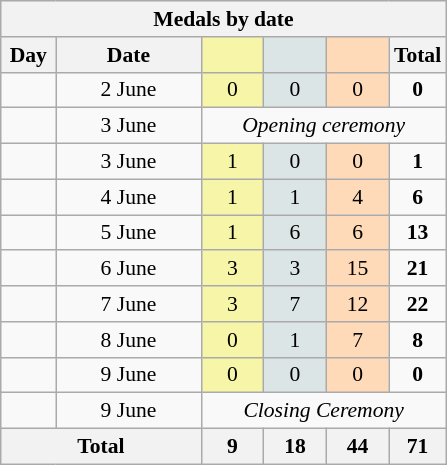<table class="wikitable" style="font-size:90%; text-align:center">
<tr style="background:#efefef;">
<th colspan="6"><strong>Medals by date</strong></th>
</tr>
<tr>
<th width="30"><strong>Day</strong></th>
<th width="90"><strong>Date</strong></th>
<th width="35" style="background:#F7F6A8;"></th>
<th width="35" style="background:#DCE5E5;"></th>
<th width="35" style="background:#FFDAB9;"></th>
<th width="30"><strong>Total</strong></th>
</tr>
<tr>
<td></td>
<td>2 June</td>
<td style="background:#F7F6A8;">0</td>
<td style="background:#DCE5E5;">0</td>
<td style="background:#FFDAB9;">0</td>
<td><strong>0</strong></td>
</tr>
<tr>
<td></td>
<td>3 June</td>
<td colspan="4" style="text-align:left center ;"> <em>Opening ceremony</em></td>
</tr>
<tr>
<td></td>
<td>3 June</td>
<td style="background:#F7F6A8;">1</td>
<td style="background:#DCE5E5;">0</td>
<td style="background:#FFDAB9;">0</td>
<td><strong>1</strong></td>
</tr>
<tr>
<td></td>
<td>4 June</td>
<td style="background:#F7F6A8;">1</td>
<td style="background:#DCE5E5;">1</td>
<td style="background:#FFDAB9;">4</td>
<td><strong>6</strong></td>
</tr>
<tr>
<td></td>
<td>5 June</td>
<td style="background:#F7F6A8;">1</td>
<td style="background:#DCE5E5;">6</td>
<td style="background:#FFDAB9;">6</td>
<td><strong>13</strong></td>
</tr>
<tr>
<td></td>
<td>6 June</td>
<td style="background:#F7F6A8;">3</td>
<td style="background:#DCE5E5;">3</td>
<td style="background:#FFDAB9;">15</td>
<td><strong>21</strong></td>
</tr>
<tr>
<td></td>
<td>7 June</td>
<td style="background:#F7F6A8;">3</td>
<td style="background:#DCE5E5;">7</td>
<td style="background:#FFDAB9;">12</td>
<td><strong>22</strong></td>
</tr>
<tr>
<td></td>
<td>8 June</td>
<td style="background:#F7F6A8;">0</td>
<td style="background:#DCE5E5;">1</td>
<td style="background:#FFDAB9;">7</td>
<td><strong>8</strong></td>
</tr>
<tr>
<td></td>
<td>9 June</td>
<td style="background:#F7F6A8;">0</td>
<td style="background:#DCE5E5;">0</td>
<td style="background:#FFDAB9;">0</td>
<td><strong>0</strong></td>
</tr>
<tr>
<td></td>
<td>9 June</td>
<td colspan="4" style="text-align:left center ;"> <em>Closing Ceremony</em></td>
</tr>
<tr>
<th colspan="2"><strong>Total</strong></th>
<th>9</th>
<th>18</th>
<th>44</th>
<th>71</th>
</tr>
</table>
